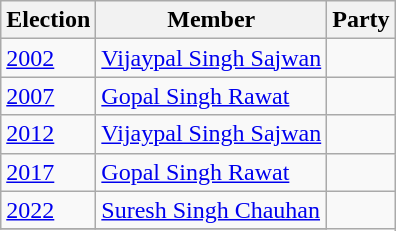<table class="wikitable sortable">
<tr>
<th>Election</th>
<th>Member</th>
<th colspan=2>Party</th>
</tr>
<tr>
<td><a href='#'>2002</a></td>
<td><a href='#'>Vijaypal Singh Sajwan</a></td>
<td></td>
</tr>
<tr>
<td><a href='#'>2007</a></td>
<td><a href='#'>Gopal Singh Rawat</a></td>
<td></td>
</tr>
<tr>
<td><a href='#'>2012</a></td>
<td><a href='#'>Vijaypal Singh Sajwan</a></td>
<td></td>
</tr>
<tr>
<td><a href='#'>2017</a></td>
<td><a href='#'>Gopal Singh Rawat</a></td>
<td></td>
</tr>
<tr>
<td><a href='#'>2022</a></td>
<td><a href='#'>Suresh Singh Chauhan</a></td>
</tr>
<tr>
</tr>
</table>
